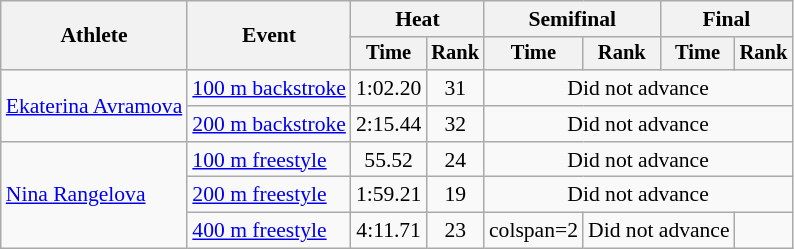<table class=wikitable style="font-size:90%">
<tr>
<th rowspan="2">Athlete</th>
<th rowspan="2">Event</th>
<th colspan="2">Heat</th>
<th colspan="2">Semifinal</th>
<th colspan="2">Final</th>
</tr>
<tr style="font-size:95%">
<th>Time</th>
<th>Rank</th>
<th>Time</th>
<th>Rank</th>
<th>Time</th>
<th>Rank</th>
</tr>
<tr align=center>
<td align=left rowspan=2><a href='#'>Ekaterina Avramova</a></td>
<td align=left><a href='#'>100 m backstroke</a></td>
<td>1:02.20</td>
<td>31</td>
<td colspan=4>Did not advance</td>
</tr>
<tr align=center>
<td align=left><a href='#'>200 m backstroke</a></td>
<td>2:15.44</td>
<td>32</td>
<td colspan=4>Did not advance</td>
</tr>
<tr align=center>
<td align=left rowspan=3><a href='#'>Nina Rangelova</a></td>
<td align=left><a href='#'>100 m freestyle</a></td>
<td>55.52</td>
<td>24</td>
<td colspan=4>Did not advance</td>
</tr>
<tr align=center>
<td align=left><a href='#'>200 m freestyle</a></td>
<td>1:59.21</td>
<td>19</td>
<td colspan=4>Did not advance</td>
</tr>
<tr align=center>
<td align=left><a href='#'>400 m freestyle</a></td>
<td>4:11.71</td>
<td>23</td>
<td>colspan=2 </td>
<td colspan=2>Did not advance</td>
</tr>
</table>
